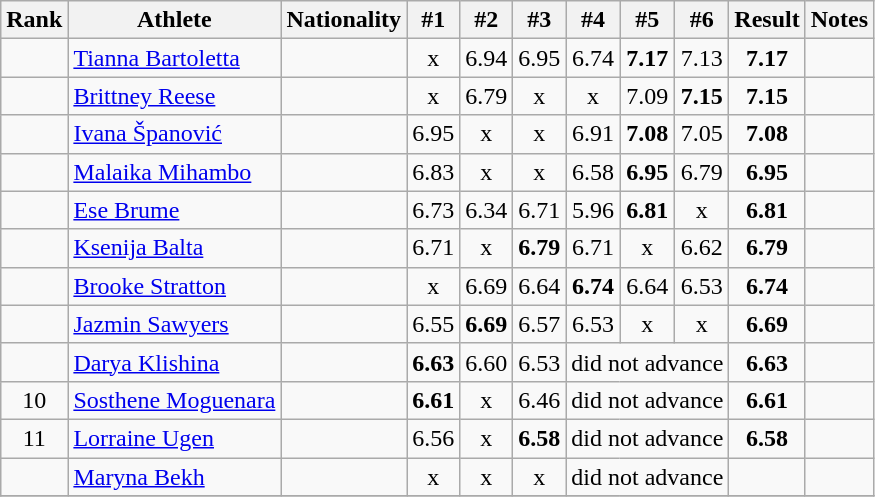<table class="wikitable sortable" style="text-align:center">
<tr>
<th>Rank</th>
<th>Athlete</th>
<th>Nationality</th>
<th>#1</th>
<th>#2</th>
<th>#3</th>
<th>#4</th>
<th>#5</th>
<th>#6</th>
<th>Result</th>
<th>Notes</th>
</tr>
<tr>
<td></td>
<td align=left><a href='#'>Tianna Bartoletta</a></td>
<td align="left"></td>
<td>x</td>
<td>6.94</td>
<td>6.95</td>
<td>6.74</td>
<td><strong>7.17</strong></td>
<td>7.13</td>
<td><strong>7.17</strong></td>
<td></td>
</tr>
<tr>
<td></td>
<td align=left><a href='#'>Brittney Reese</a></td>
<td align="left"></td>
<td>x</td>
<td>6.79</td>
<td>x</td>
<td>x</td>
<td>7.09</td>
<td><strong>7.15</strong></td>
<td><strong>7.15</strong></td>
<td></td>
</tr>
<tr>
<td></td>
<td align=left><a href='#'>Ivana Španović</a></td>
<td align="left"></td>
<td>6.95</td>
<td>x</td>
<td>x</td>
<td>6.91</td>
<td><strong>7.08</strong></td>
<td>7.05</td>
<td><strong>7.08</strong></td>
<td></td>
</tr>
<tr>
<td></td>
<td align=left><a href='#'>Malaika Mihambo</a></td>
<td align="left"></td>
<td>6.83</td>
<td>x</td>
<td>x</td>
<td>6.58</td>
<td><strong>6.95</strong></td>
<td>6.79</td>
<td><strong>6.95</strong></td>
<td></td>
</tr>
<tr>
<td></td>
<td align=left><a href='#'>Ese Brume</a></td>
<td align="left"></td>
<td>6.73</td>
<td>6.34</td>
<td>6.71</td>
<td>5.96</td>
<td><strong>6.81</strong></td>
<td>x</td>
<td><strong>6.81</strong></td>
<td></td>
</tr>
<tr>
<td></td>
<td align=left><a href='#'>Ksenija Balta</a></td>
<td align="left"></td>
<td>6.71</td>
<td>x</td>
<td><strong>6.79</strong></td>
<td>6.71</td>
<td>x</td>
<td>6.62</td>
<td><strong>6.79</strong></td>
<td></td>
</tr>
<tr>
<td></td>
<td align=left><a href='#'>Brooke Stratton</a></td>
<td align="left"></td>
<td>x</td>
<td>6.69</td>
<td>6.64</td>
<td><strong>6.74</strong></td>
<td>6.64</td>
<td>6.53</td>
<td><strong>6.74</strong></td>
<td></td>
</tr>
<tr>
<td></td>
<td align=left><a href='#'>Jazmin Sawyers</a></td>
<td align="left"></td>
<td>6.55</td>
<td><strong>6.69</strong></td>
<td>6.57</td>
<td>6.53</td>
<td>x</td>
<td>x</td>
<td><strong>6.69</strong></td>
<td></td>
</tr>
<tr>
<td></td>
<td align=left><a href='#'>Darya Klishina</a></td>
<td align="left"></td>
<td><strong>6.63</strong></td>
<td>6.60</td>
<td>6.53</td>
<td colspan=3>did not advance</td>
<td><strong>6.63</strong></td>
<td></td>
</tr>
<tr>
<td>10</td>
<td align=left><a href='#'>Sosthene Moguenara</a></td>
<td align="left"></td>
<td><strong>6.61</strong></td>
<td>x</td>
<td>6.46</td>
<td colspan=3>did not advance</td>
<td><strong>6.61</strong></td>
<td></td>
</tr>
<tr>
<td>11</td>
<td align=left><a href='#'>Lorraine Ugen</a></td>
<td align="left"></td>
<td>6.56</td>
<td>x</td>
<td><strong>6.58</strong></td>
<td colspan=3>did not advance</td>
<td><strong>6.58</strong></td>
<td></td>
</tr>
<tr>
<td></td>
<td align=left><a href='#'>Maryna Bekh</a></td>
<td align="left"></td>
<td>x</td>
<td>x</td>
<td>x</td>
<td colspan=3>did not advance</td>
<td></td>
<td></td>
</tr>
<tr>
</tr>
</table>
